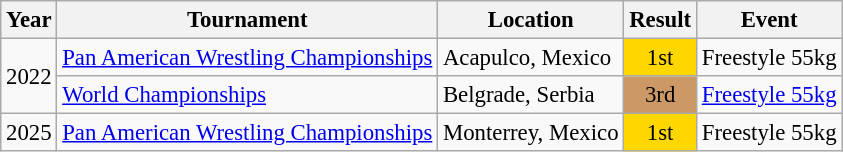<table class="wikitable" style="font-size:95%;">
<tr>
<th>Year</th>
<th>Tournament</th>
<th>Location</th>
<th>Result</th>
<th>Event</th>
</tr>
<tr>
<td rowspan=2>2022</td>
<td><a href='#'>Pan American Wrestling Championships</a></td>
<td>Acapulco, Mexico</td>
<td align="center" bgcolor="gold">1st</td>
<td>Freestyle 55kg</td>
</tr>
<tr>
<td><a href='#'>World Championships</a></td>
<td>Belgrade, Serbia</td>
<td align="center" bgcolor="cc9966">3rd</td>
<td><a href='#'>Freestyle 55kg</a></td>
</tr>
<tr>
<td>2025</td>
<td><a href='#'>Pan American Wrestling Championships</a></td>
<td>Monterrey, Mexico</td>
<td align="center" bgcolor="gold">1st</td>
<td>Freestyle 55kg</td>
</tr>
</table>
